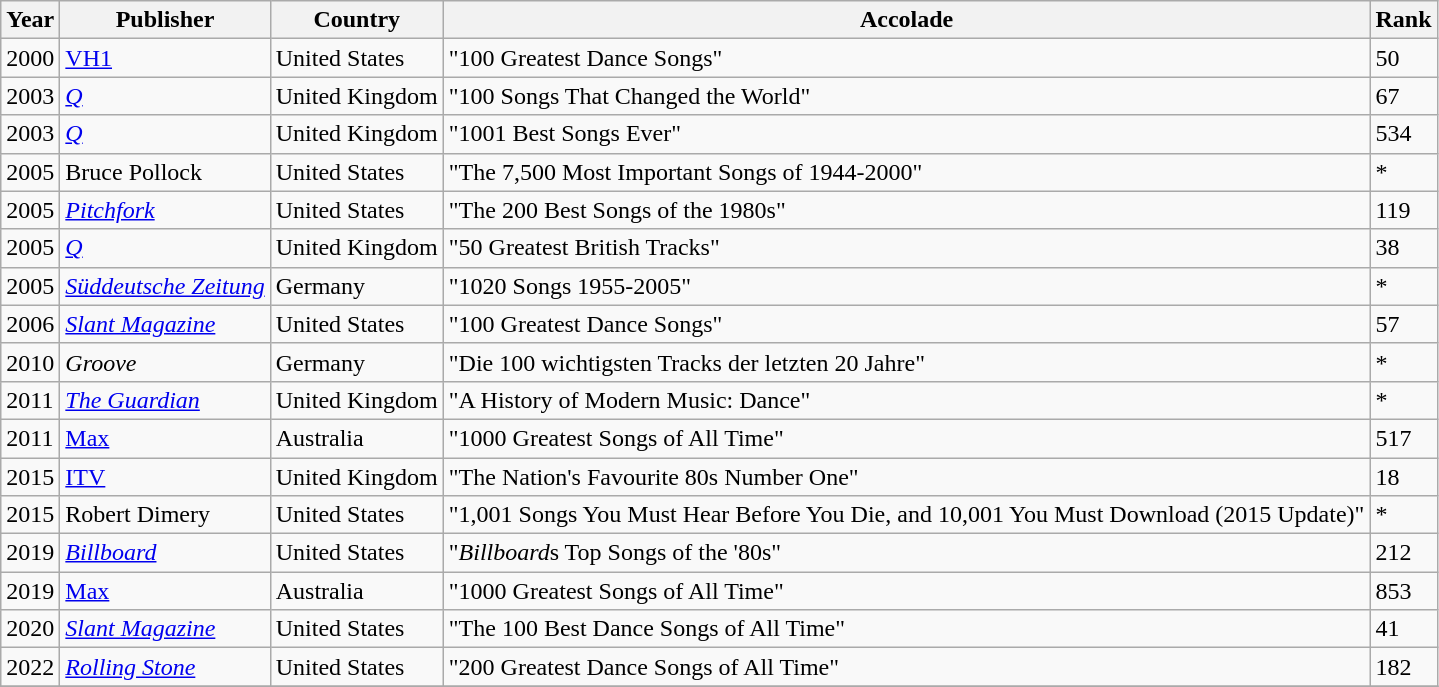<table class="wikitable sortable">
<tr>
<th>Year</th>
<th>Publisher</th>
<th>Country</th>
<th>Accolade</th>
<th>Rank</th>
</tr>
<tr>
<td>2000</td>
<td><a href='#'>VH1</a></td>
<td>United States</td>
<td>"100 Greatest Dance Songs"</td>
<td>50</td>
</tr>
<tr>
<td>2003</td>
<td><em><a href='#'>Q</a></em></td>
<td>United Kingdom</td>
<td>"100 Songs That Changed the World"</td>
<td>67</td>
</tr>
<tr>
<td>2003</td>
<td><em><a href='#'>Q</a></em></td>
<td>United Kingdom</td>
<td>"1001 Best Songs Ever"</td>
<td>534</td>
</tr>
<tr>
<td>2005</td>
<td>Bruce Pollock</td>
<td>United States</td>
<td>"The 7,500 Most Important Songs of 1944-2000"</td>
<td>*</td>
</tr>
<tr>
<td>2005</td>
<td><em><a href='#'>Pitchfork</a></em></td>
<td>United States</td>
<td>"The 200 Best Songs of the 1980s"</td>
<td>119</td>
</tr>
<tr>
<td>2005</td>
<td><em><a href='#'>Q</a></em></td>
<td>United Kingdom</td>
<td>"50 Greatest British Tracks"</td>
<td>38</td>
</tr>
<tr>
<td>2005</td>
<td><em><a href='#'>Süddeutsche Zeitung</a></em></td>
<td>Germany</td>
<td>"1020 Songs 1955-2005"</td>
<td>*</td>
</tr>
<tr>
<td>2006</td>
<td><em><a href='#'>Slant Magazine</a></em></td>
<td>United States</td>
<td>"100 Greatest Dance Songs"</td>
<td>57</td>
</tr>
<tr>
<td>2010</td>
<td><em>Groove</em></td>
<td>Germany</td>
<td>"Die 100 wichtigsten Tracks der letzten 20 Jahre"</td>
<td>*</td>
</tr>
<tr>
<td>2011</td>
<td><em><a href='#'>The Guardian</a></em></td>
<td>United Kingdom</td>
<td>"A History of Modern Music: Dance"</td>
<td>*</td>
</tr>
<tr>
<td>2011</td>
<td><a href='#'>Max</a></td>
<td>Australia</td>
<td>"1000 Greatest Songs of All Time"</td>
<td>517</td>
</tr>
<tr>
<td>2015</td>
<td><a href='#'>ITV</a></td>
<td>United Kingdom</td>
<td>"The Nation's Favourite 80s Number One"</td>
<td>18</td>
</tr>
<tr>
<td>2015</td>
<td>Robert Dimery</td>
<td>United States</td>
<td>"1,001 Songs You Must Hear Before You Die, and 10,001 You Must Download (2015 Update)"</td>
<td>*</td>
</tr>
<tr>
<td>2019</td>
<td><em><a href='#'>Billboard</a></em></td>
<td>United States</td>
<td>"<em>Billboard</em>s Top Songs of the '80s"</td>
<td>212</td>
</tr>
<tr>
<td>2019</td>
<td><a href='#'>Max</a></td>
<td>Australia</td>
<td>"1000 Greatest Songs of All Time"</td>
<td>853</td>
</tr>
<tr>
<td>2020</td>
<td><em><a href='#'>Slant Magazine</a></em></td>
<td>United States</td>
<td>"The 100 Best Dance Songs of All Time"</td>
<td>41</td>
</tr>
<tr>
<td>2022</td>
<td><em><a href='#'>Rolling Stone</a></em></td>
<td>United States</td>
<td>"200 Greatest Dance Songs of All Time"</td>
<td>182</td>
</tr>
<tr>
</tr>
</table>
